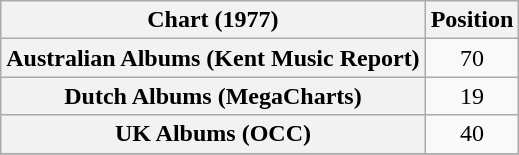<table class="wikitable plainrowheaders sortable" style="text-align:center;">
<tr>
<th>Chart (1977)</th>
<th>Position</th>
</tr>
<tr>
<th scope="row">Australian Albums (Kent Music Report)</th>
<td>70</td>
</tr>
<tr>
<th scope="row">Dutch Albums (MegaCharts)</th>
<td>19</td>
</tr>
<tr>
<th scope="row">UK Albums (OCC)</th>
<td>40</td>
</tr>
<tr>
</tr>
</table>
